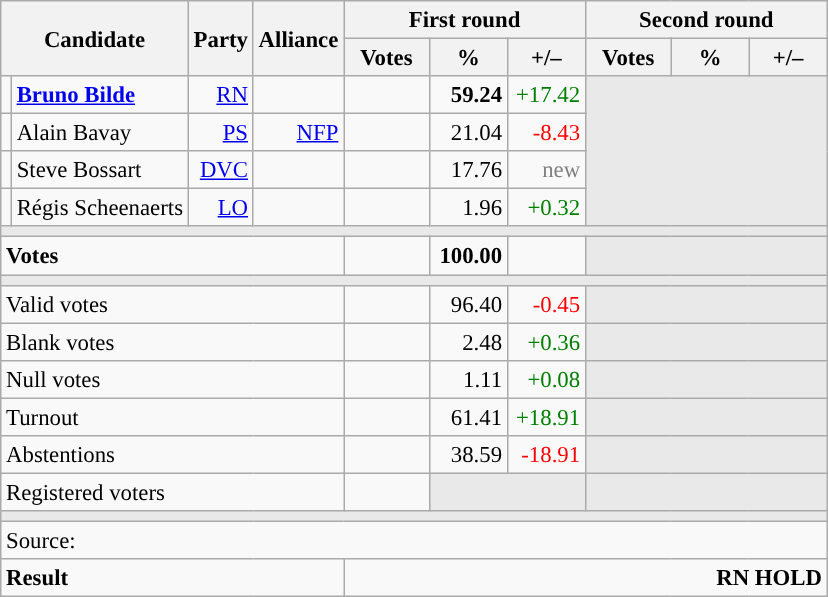<table class="wikitable" style="text-align:right;font-size:95%;">
<tr>
<th rowspan="2" colspan="2">Candidate</th>
<th colspan="1" rowspan="2">Party</th>
<th colspan="1" rowspan="2">Alliance</th>
<th colspan="3">First round</th>
<th colspan="3">Second round</th>
</tr>
<tr>
<th style="width:50px;">Votes</th>
<th style="width:45px;">%</th>
<th style="width:45px;">+/–</th>
<th style="width:50px;">Votes</th>
<th style="width:45px;">%</th>
<th style="width:45px;">+/–</th>
</tr>
<tr>
<td style="background:"></td>
<td style="text-align:left;"><strong><a href='#'>Bruno Bilde</a></strong></td>
<td><a href='#'>RN</a></td>
<td></td>
<td><strong></strong></td>
<td><strong>59.24</strong></td>
<td style="color:green;">+17.42</td>
<td colspan="3" rowspan="4" style="background:#E9E9E9;"></td>
</tr>
<tr>
<td style="background:"></td>
<td style="text-align:left;">Alain Bavay</td>
<td><a href='#'>PS</a></td>
<td><a href='#'>NFP</a></td>
<td></td>
<td>21.04</td>
<td style="color:red;">-8.43</td>
</tr>
<tr>
<td style="background:"></td>
<td style="text-align:left;">Steve Bossart</td>
<td><a href='#'>DVC</a></td>
<td></td>
<td></td>
<td>17.76</td>
<td style="color:grey;">new</td>
</tr>
<tr>
<td style="background:"></td>
<td style="text-align:left;">Régis Scheenaerts</td>
<td><a href='#'>LO</a></td>
<td></td>
<td></td>
<td>1.96</td>
<td style="color:green;">+0.32</td>
</tr>
<tr>
<td colspan="10" style="background:#E9E9E9;"></td>
</tr>
<tr style="font-weight:bold;">
<td colspan="4" style="text-align:left;">Votes</td>
<td></td>
<td>100.00</td>
<td></td>
<td colspan="3" rowspan="1" style="background:#E9E9E9;"></td>
</tr>
<tr>
<td colspan="10" style="background:#E9E9E9;"></td>
</tr>
<tr>
<td colspan="4" style="text-align:left;">Valid votes</td>
<td></td>
<td>96.40</td>
<td style="color:red;">-0.45</td>
<td colspan="3" rowspan="1" style="background:#E9E9E9;"></td>
</tr>
<tr>
<td colspan="4" style="text-align:left;">Blank votes</td>
<td></td>
<td>2.48</td>
<td style="color:green;">+0.36</td>
<td colspan="3" rowspan="1" style="background:#E9E9E9;"></td>
</tr>
<tr>
<td colspan="4" style="text-align:left;">Null votes</td>
<td></td>
<td>1.11</td>
<td style="color:green;">+0.08</td>
<td colspan="3" rowspan="1" style="background:#E9E9E9;"></td>
</tr>
<tr>
<td colspan="4" style="text-align:left;">Turnout</td>
<td></td>
<td>61.41</td>
<td style="color:green;">+18.91</td>
<td colspan="3" rowspan="1" style="background:#E9E9E9;"></td>
</tr>
<tr>
<td colspan="4" style="text-align:left;">Abstentions</td>
<td></td>
<td>38.59</td>
<td style="color:red;">-18.91</td>
<td colspan="3" rowspan="1" style="background:#E9E9E9;"></td>
</tr>
<tr>
<td colspan="4" style="text-align:left;">Registered voters</td>
<td></td>
<td colspan="2" style="background:#E9E9E9;"></td>
<td colspan="3" rowspan="1" style="background:#E9E9E9;"></td>
</tr>
<tr>
<td colspan="10" style="background:#E9E9E9;"></td>
</tr>
<tr>
<td colspan="10" style="text-align:left;">Source: </td>
</tr>
<tr style="font-weight:bold">
<td colspan="4" style="text-align:left;">Result</td>
<td colspan="6" style="background-color:">RN HOLD</td>
</tr>
</table>
